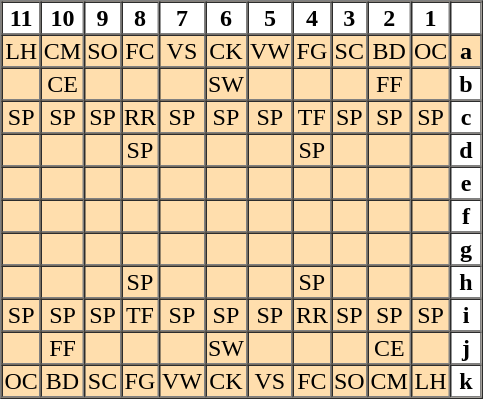<table style="background:#ffdead" border="1" cellspacing="0">
<tr align=center border="0" style="background:white;">
<th style="width:17px">11</th>
<th style="width:17px">10</th>
<th style="width:17px">9</th>
<th style="width:17px">8</th>
<th style="width:17px">7</th>
<th style="width:17px">6</th>
<th style="width:17px">5</th>
<th style="width:17px">4</th>
<th style="width:17px">3</th>
<th style="width:17px">2</th>
<th style="width:17px">1</th>
<th style="width:17px"> </th>
</tr>
<tr align=center>
<td>LH</td>
<td>CM</td>
<td>SO</td>
<td>FC</td>
<td>VS</td>
<td>CK</td>
<td>VW</td>
<td>FG</td>
<td>SC</td>
<td>BD</td>
<td>OC</td>
<td style="width:15px" style="background:white;"><strong>a</strong></td>
</tr>
<tr align=center>
<td> </td>
<td>CE</td>
<td> </td>
<td> </td>
<td> </td>
<td>SW</td>
<td> </td>
<td> </td>
<td> </td>
<td>FF</td>
<td> </td>
<td style="background:white;"><strong>b</strong></td>
</tr>
<tr align=center>
<td>SP</td>
<td>SP</td>
<td>SP</td>
<td>RR</td>
<td>SP</td>
<td>SP</td>
<td>SP</td>
<td>TF</td>
<td>SP</td>
<td>SP</td>
<td>SP</td>
<td style="background:white;"><strong>c</strong></td>
</tr>
<tr align=center>
<td> </td>
<td> </td>
<td> </td>
<td>SP</td>
<td> </td>
<td> </td>
<td> </td>
<td>SP</td>
<td> </td>
<td> </td>
<td> </td>
<td style="background:white;"><strong>d</strong></td>
</tr>
<tr align=center>
<td> </td>
<td> </td>
<td> </td>
<td> </td>
<td> </td>
<td> </td>
<td> </td>
<td> </td>
<td> </td>
<td> </td>
<td> </td>
<td style="background:white;"><strong>e</strong></td>
</tr>
<tr align=center>
<td> </td>
<td> </td>
<td> </td>
<td> </td>
<td> </td>
<td> </td>
<td> </td>
<td> </td>
<td> </td>
<td> </td>
<td> </td>
<td style="background:white;"><strong>f</strong></td>
</tr>
<tr align=center>
<td> </td>
<td> </td>
<td> </td>
<td> </td>
<td> </td>
<td> </td>
<td> </td>
<td> </td>
<td> </td>
<td> </td>
<td> </td>
<td style="background:white;"><strong>g</strong></td>
</tr>
<tr align=center>
<td> </td>
<td> </td>
<td> </td>
<td>SP</td>
<td> </td>
<td> </td>
<td> </td>
<td>SP</td>
<td> </td>
<td> </td>
<td> </td>
<td style="background:white;"><strong>h</strong></td>
</tr>
<tr align=center>
<td>SP</td>
<td>SP</td>
<td>SP</td>
<td>TF</td>
<td>SP</td>
<td>SP</td>
<td>SP</td>
<td>RR</td>
<td>SP</td>
<td>SP</td>
<td>SP</td>
<td style="background:white;"><strong>i</strong></td>
</tr>
<tr align=center>
<td> </td>
<td>FF</td>
<td> </td>
<td> </td>
<td> </td>
<td>SW</td>
<td> </td>
<td> </td>
<td> </td>
<td>CE</td>
<td> </td>
<td style="background:white;"><strong>j</strong></td>
</tr>
<tr align=center>
<td>OC</td>
<td>BD</td>
<td>SC</td>
<td>FG</td>
<td>VW</td>
<td>CK</td>
<td>VS</td>
<td>FC</td>
<td>SO</td>
<td>CM</td>
<td>LH</td>
<td style="background:white;"><strong>k</strong></td>
</tr>
</table>
